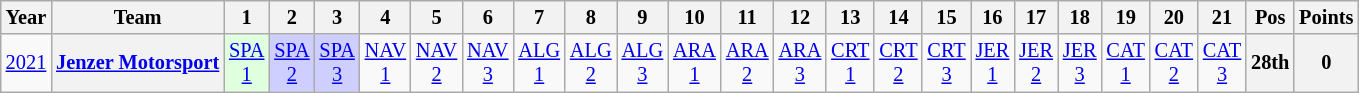<table class="wikitable" style="text-align:center; font-size:85%">
<tr>
<th>Year</th>
<th>Team</th>
<th>1</th>
<th>2</th>
<th>3</th>
<th>4</th>
<th>5</th>
<th>6</th>
<th>7</th>
<th>8</th>
<th>9</th>
<th>10</th>
<th>11</th>
<th>12</th>
<th>13</th>
<th>14</th>
<th>15</th>
<th>16</th>
<th>17</th>
<th>18</th>
<th>19</th>
<th>20</th>
<th>21</th>
<th>Pos</th>
<th>Points</th>
</tr>
<tr>
<td><a href='#'>2021</a></td>
<th nowrap><a href='#'>Jenzer Motorsport</a></th>
<td style="background:#DFFFDF"><a href='#'>SPA<br>1</a><br></td>
<td style="background:#CFCFFF"><a href='#'>SPA<br>2</a><br></td>
<td style="background:#CFCFFF"><a href='#'>SPA<br>3</a><br></td>
<td><a href='#'>NAV<br>1</a></td>
<td><a href='#'>NAV<br>2</a></td>
<td><a href='#'>NAV<br>3</a></td>
<td><a href='#'>ALG<br>1</a></td>
<td><a href='#'>ALG<br>2</a></td>
<td><a href='#'>ALG<br>3</a></td>
<td><a href='#'>ARA<br>1</a></td>
<td><a href='#'>ARA<br>2</a></td>
<td><a href='#'>ARA<br>3</a></td>
<td><a href='#'>CRT<br>1</a></td>
<td><a href='#'>CRT<br>2</a></td>
<td><a href='#'>CRT<br>3</a></td>
<td><a href='#'>JER<br>1</a></td>
<td><a href='#'>JER<br>2</a></td>
<td><a href='#'>JER<br>3</a></td>
<td><a href='#'>CAT<br>1</a></td>
<td><a href='#'>CAT<br>2</a></td>
<td><a href='#'>CAT<br>3</a></td>
<th>28th</th>
<th>0</th>
</tr>
</table>
